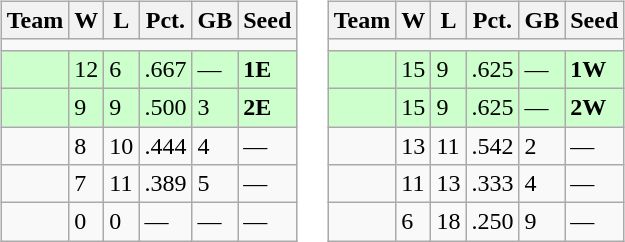<table>
<tr>
<td><br><table class=wikitable>
<tr>
<th>Team</th>
<th>W</th>
<th>L</th>
<th>Pct.</th>
<th>GB</th>
<th>Seed</th>
</tr>
<tr>
<td colspan=6></td>
</tr>
<tr bgcolor=ccffcc>
<td></td>
<td>12</td>
<td>6</td>
<td>.667</td>
<td>—</td>
<td><strong>1E</strong></td>
</tr>
<tr bgcolor=ccffcc>
<td></td>
<td>9</td>
<td>9</td>
<td>.500</td>
<td>3</td>
<td><strong>2E</strong></td>
</tr>
<tr>
<td></td>
<td>8</td>
<td>10</td>
<td>.444</td>
<td>4</td>
<td>—</td>
</tr>
<tr>
<td></td>
<td>7</td>
<td>11</td>
<td>.389</td>
<td>5</td>
<td>—</td>
</tr>
<tr>
<td></td>
<td>0</td>
<td>0</td>
<td>—</td>
<td>—</td>
<td>—</td>
</tr>
</table>
</td>
<td><br><table class="wikitable">
<tr>
<th>Team</th>
<th>W</th>
<th>L</th>
<th>Pct.</th>
<th>GB</th>
<th>Seed</th>
</tr>
<tr>
<td colspan=6></td>
</tr>
<tr bgcolor=ccffcc>
<td></td>
<td>15</td>
<td>9</td>
<td>.625</td>
<td>—</td>
<td><strong>1W</strong></td>
</tr>
<tr bgcolor=ccffcc>
<td></td>
<td>15</td>
<td>9</td>
<td>.625</td>
<td>—</td>
<td><strong>2W</strong></td>
</tr>
<tr>
<td></td>
<td>13</td>
<td>11</td>
<td>.542</td>
<td>2</td>
<td>—</td>
</tr>
<tr>
<td></td>
<td>11</td>
<td>13</td>
<td>.333</td>
<td>4</td>
<td>—</td>
</tr>
<tr>
<td></td>
<td>6</td>
<td>18</td>
<td>.250</td>
<td>9</td>
<td>—</td>
</tr>
</table>
</td>
</tr>
</table>
